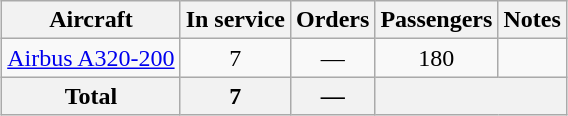<table class="wikitable" style="margin:1em auto; text-align:center;">
<tr>
<th>Aircraft</th>
<th>In service</th>
<th>Orders</th>
<th>Passengers</th>
<th>Notes</th>
</tr>
<tr>
<td><a href='#'>Airbus A320-200</a></td>
<td>7</td>
<td>—</td>
<td>180</td>
<td></td>
</tr>
<tr>
<th>Total</th>
<th>7</th>
<th>—</th>
<th colspan="2"></th>
</tr>
</table>
